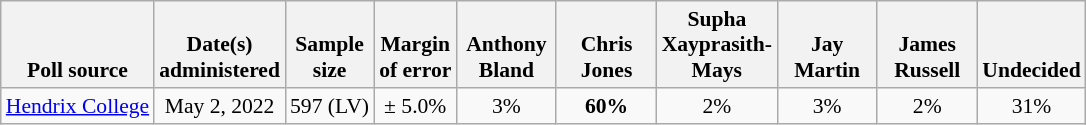<table class="wikitable" style="font-size:90%;text-align:center;">
<tr valign=bottom>
<th>Poll source</th>
<th>Date(s)<br>administered</th>
<th>Sample<br>size</th>
<th>Margin<br>of error</th>
<th style="width:60px;">Anthony<br>Bland</th>
<th style="width:60px;">Chris<br>Jones</th>
<th style="width:60px;">Supha<br>Xayprasith-Mays</th>
<th style="width:60px;">Jay<br>Martin</th>
<th style="width:60px;">James<br>Russell</th>
<th>Undecided</th>
</tr>
<tr>
<td style="text-align:left;"><a href='#'>Hendrix College</a></td>
<td>May 2, 2022</td>
<td>597 (LV)</td>
<td>± 5.0%</td>
<td>3%</td>
<td><strong>60%</strong></td>
<td>2%</td>
<td>3%</td>
<td>2%</td>
<td>31%</td>
</tr>
</table>
